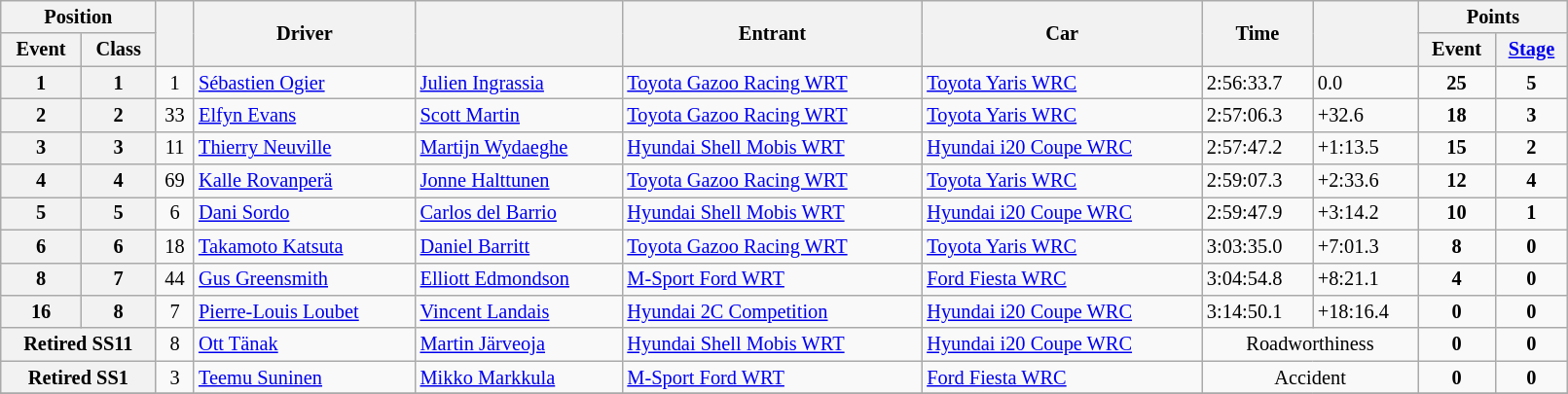<table class="wikitable" width=85% style="font-size: 85%;">
<tr>
<th colspan="2">Position</th>
<th rowspan="2"></th>
<th rowspan="2">Driver</th>
<th rowspan="2"></th>
<th rowspan="2">Entrant</th>
<th rowspan="2">Car</th>
<th rowspan="2">Time</th>
<th rowspan="2"></th>
<th colspan="2">Points</th>
</tr>
<tr>
<th>Event</th>
<th>Class</th>
<th>Event</th>
<th><a href='#'>Stage</a></th>
</tr>
<tr>
<th>1</th>
<th>1</th>
<td align="center">1</td>
<td><a href='#'>Sébastien Ogier</a></td>
<td><a href='#'>Julien Ingrassia</a></td>
<td><a href='#'>Toyota Gazoo Racing WRT</a></td>
<td><a href='#'>Toyota Yaris WRC</a></td>
<td>2:56:33.7</td>
<td>0.0</td>
<td align="center"><strong>25</strong></td>
<td align="center"><strong>5</strong></td>
</tr>
<tr>
<th>2</th>
<th>2</th>
<td align="center">33</td>
<td><a href='#'>Elfyn Evans</a></td>
<td><a href='#'>Scott Martin</a></td>
<td><a href='#'>Toyota Gazoo Racing WRT</a></td>
<td><a href='#'>Toyota Yaris WRC</a></td>
<td>2:57:06.3</td>
<td>+32.6</td>
<td align="center"><strong>18</strong></td>
<td align="center"><strong>3</strong></td>
</tr>
<tr>
<th>3</th>
<th>3</th>
<td align="center">11</td>
<td><a href='#'>Thierry Neuville</a></td>
<td><a href='#'>Martijn Wydaeghe</a></td>
<td><a href='#'>Hyundai Shell Mobis WRT</a></td>
<td><a href='#'>Hyundai i20 Coupe WRC</a></td>
<td>2:57:47.2</td>
<td>+1:13.5</td>
<td align="center"><strong>15</strong></td>
<td align="center"><strong>2</strong></td>
</tr>
<tr>
<th>4</th>
<th>4</th>
<td align="center">69</td>
<td><a href='#'>Kalle Rovanperä</a></td>
<td><a href='#'>Jonne Halttunen</a></td>
<td nowrap><a href='#'>Toyota Gazoo Racing WRT</a></td>
<td><a href='#'>Toyota Yaris WRC</a></td>
<td>2:59:07.3</td>
<td>+2:33.6</td>
<td align="center"><strong>12</strong></td>
<td align="center"><strong>4</strong></td>
</tr>
<tr>
<th>5</th>
<th>5</th>
<td align="center">6</td>
<td><a href='#'>Dani Sordo</a></td>
<td><a href='#'>Carlos del Barrio</a></td>
<td><a href='#'>Hyundai Shell Mobis WRT</a></td>
<td><a href='#'>Hyundai i20 Coupe WRC</a></td>
<td>2:59:47.9</td>
<td>+3:14.2</td>
<td align="center"><strong>10</strong></td>
<td align="center"><strong>1</strong></td>
</tr>
<tr>
<th>6</th>
<th>6</th>
<td align="center">18</td>
<td nowrap><a href='#'>Takamoto Katsuta</a></td>
<td><a href='#'>Daniel Barritt</a></td>
<td><a href='#'>Toyota Gazoo Racing WRT</a></td>
<td><a href='#'>Toyota Yaris WRC</a></td>
<td>3:03:35.0</td>
<td>+7:01.3</td>
<td align="center"><strong>8</strong></td>
<td align="center"><strong>0</strong></td>
</tr>
<tr>
<th>8</th>
<th>7</th>
<td align="center">44</td>
<td><a href='#'>Gus Greensmith</a></td>
<td nowrap><a href='#'>Elliott Edmondson</a></td>
<td><a href='#'>M-Sport Ford WRT</a></td>
<td><a href='#'>Ford Fiesta WRC</a></td>
<td>3:04:54.8</td>
<td>+8:21.1</td>
<td align="center"><strong>4</strong></td>
<td align="center"><strong>0</strong></td>
</tr>
<tr>
<th>16</th>
<th>8</th>
<td align="center">7</td>
<td nowrap><a href='#'>Pierre-Louis Loubet</a></td>
<td><a href='#'>Vincent Landais</a></td>
<td><a href='#'>Hyundai 2C Competition</a></td>
<td><a href='#'>Hyundai i20 Coupe WRC</a></td>
<td>3:14:50.1</td>
<td>+18:16.4</td>
<td align="center"><strong>0</strong></td>
<td align="center"><strong>0</strong></td>
</tr>
<tr>
<th colspan="2" nowrap>Retired SS11</th>
<td align="center">8</td>
<td><a href='#'>Ott Tänak</a></td>
<td><a href='#'>Martin Järveoja</a></td>
<td nowrap><a href='#'>Hyundai Shell Mobis WRT</a></td>
<td nowrap><a href='#'>Hyundai i20 Coupe WRC</a></td>
<td align="center" colspan="2">Roadworthiness</td>
<td align="center"><strong>0</strong></td>
<td align="center"><strong>0</strong></td>
</tr>
<tr>
<th colspan="2">Retired SS1</th>
<td align="center">3</td>
<td nowrap><a href='#'>Teemu Suninen</a></td>
<td nowrap><a href='#'>Mikko Markkula</a></td>
<td nowrap><a href='#'>M-Sport Ford WRT</a></td>
<td><a href='#'>Ford Fiesta WRC</a></td>
<td align="center" colspan="2">Accident</td>
<td align="center"><strong>0</strong></td>
<td align="center"><strong>0</strong></td>
</tr>
<tr>
</tr>
</table>
